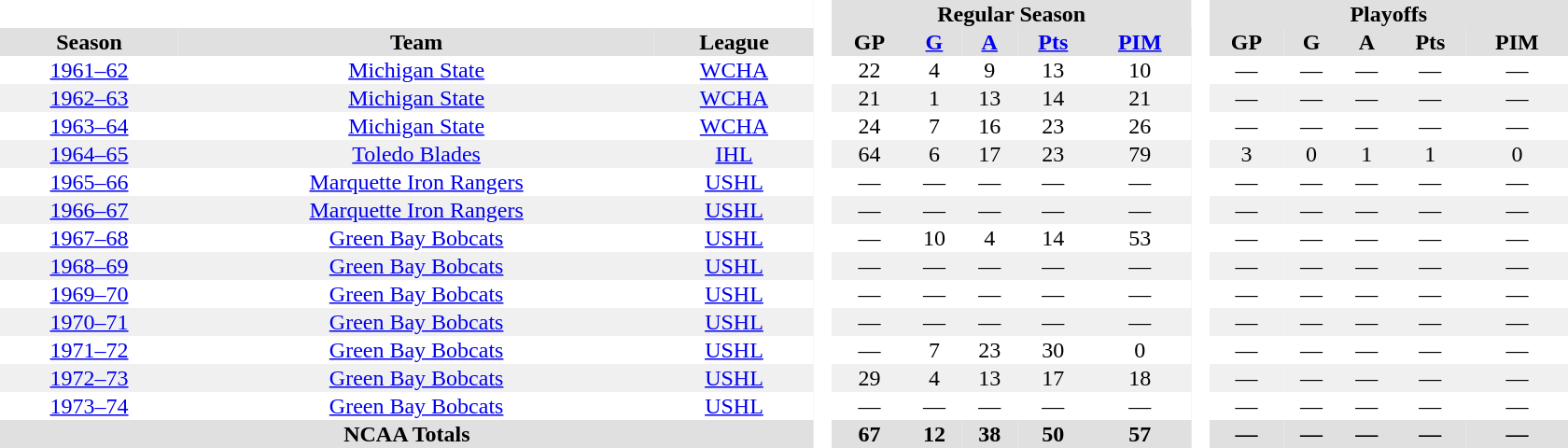<table border="0" cellpadding="1" cellspacing="0" style="text-align:center; width:70em">
<tr bgcolor="#e0e0e0">
<th colspan="3"  bgcolor="#ffffff"> </th>
<th rowspan="99" bgcolor="#ffffff"> </th>
<th colspan="5">Regular Season</th>
<th rowspan="99" bgcolor="#ffffff"> </th>
<th colspan="5">Playoffs</th>
</tr>
<tr bgcolor="#e0e0e0">
<th>Season</th>
<th>Team</th>
<th>League</th>
<th>GP</th>
<th><a href='#'>G</a></th>
<th><a href='#'>A</a></th>
<th><a href='#'>Pts</a></th>
<th><a href='#'>PIM</a></th>
<th>GP</th>
<th>G</th>
<th>A</th>
<th>Pts</th>
<th>PIM</th>
</tr>
<tr>
<td><a href='#'>1961–62</a></td>
<td><a href='#'>Michigan State</a></td>
<td><a href='#'>WCHA</a></td>
<td>22</td>
<td>4</td>
<td>9</td>
<td>13</td>
<td>10</td>
<td>—</td>
<td>—</td>
<td>—</td>
<td>—</td>
<td>—</td>
</tr>
<tr bgcolor=f0f0f0>
<td><a href='#'>1962–63</a></td>
<td><a href='#'>Michigan State</a></td>
<td><a href='#'>WCHA</a></td>
<td>21</td>
<td>1</td>
<td>13</td>
<td>14</td>
<td>21</td>
<td>—</td>
<td>—</td>
<td>—</td>
<td>—</td>
<td>—</td>
</tr>
<tr>
<td><a href='#'>1963–64</a></td>
<td><a href='#'>Michigan State</a></td>
<td><a href='#'>WCHA</a></td>
<td>24</td>
<td>7</td>
<td>16</td>
<td>23</td>
<td>26</td>
<td>—</td>
<td>—</td>
<td>—</td>
<td>—</td>
<td>—</td>
</tr>
<tr bgcolor=f0f0f0>
<td><a href='#'>1964–65</a></td>
<td><a href='#'>Toledo Blades</a></td>
<td><a href='#'>IHL</a></td>
<td>64</td>
<td>6</td>
<td>17</td>
<td>23</td>
<td>79</td>
<td>3</td>
<td>0</td>
<td>1</td>
<td>1</td>
<td>0</td>
</tr>
<tr>
<td><a href='#'>1965–66</a></td>
<td><a href='#'>Marquette Iron Rangers</a></td>
<td><a href='#'>USHL</a></td>
<td>—</td>
<td>—</td>
<td>—</td>
<td>—</td>
<td>—</td>
<td>—</td>
<td>—</td>
<td>—</td>
<td>—</td>
<td>—</td>
</tr>
<tr bgcolor=f0f0f0>
<td><a href='#'>1966–67</a></td>
<td><a href='#'>Marquette Iron Rangers</a></td>
<td><a href='#'>USHL</a></td>
<td>—</td>
<td>—</td>
<td>—</td>
<td>—</td>
<td>—</td>
<td>—</td>
<td>—</td>
<td>—</td>
<td>—</td>
<td>—</td>
</tr>
<tr>
<td><a href='#'>1967–68</a></td>
<td><a href='#'>Green Bay Bobcats</a></td>
<td><a href='#'>USHL</a></td>
<td>—</td>
<td>10</td>
<td>4</td>
<td>14</td>
<td>53</td>
<td>—</td>
<td>—</td>
<td>—</td>
<td>—</td>
<td>—</td>
</tr>
<tr bgcolor=f0f0f0>
<td><a href='#'>1968–69</a></td>
<td><a href='#'>Green Bay Bobcats</a></td>
<td><a href='#'>USHL</a></td>
<td>—</td>
<td>—</td>
<td>—</td>
<td>—</td>
<td>—</td>
<td>—</td>
<td>—</td>
<td>—</td>
<td>—</td>
<td>—</td>
</tr>
<tr>
<td><a href='#'>1969–70</a></td>
<td><a href='#'>Green Bay Bobcats</a></td>
<td><a href='#'>USHL</a></td>
<td>—</td>
<td>—</td>
<td>—</td>
<td>—</td>
<td>—</td>
<td>—</td>
<td>—</td>
<td>—</td>
<td>—</td>
<td>—</td>
</tr>
<tr bgcolor=f0f0f0>
<td><a href='#'>1970–71</a></td>
<td><a href='#'>Green Bay Bobcats</a></td>
<td><a href='#'>USHL</a></td>
<td>—</td>
<td>—</td>
<td>—</td>
<td>—</td>
<td>—</td>
<td>—</td>
<td>—</td>
<td>—</td>
<td>—</td>
<td>—</td>
</tr>
<tr>
<td><a href='#'>1971–72</a></td>
<td><a href='#'>Green Bay Bobcats</a></td>
<td><a href='#'>USHL</a></td>
<td>—</td>
<td>7</td>
<td>23</td>
<td>30</td>
<td>0</td>
<td>—</td>
<td>—</td>
<td>—</td>
<td>—</td>
<td>—</td>
</tr>
<tr bgcolor=f0f0f0>
<td><a href='#'>1972–73</a></td>
<td><a href='#'>Green Bay Bobcats</a></td>
<td><a href='#'>USHL</a></td>
<td>29</td>
<td>4</td>
<td>13</td>
<td>17</td>
<td>18</td>
<td>—</td>
<td>—</td>
<td>—</td>
<td>—</td>
<td>—</td>
</tr>
<tr>
<td><a href='#'>1973–74</a></td>
<td><a href='#'>Green Bay Bobcats</a></td>
<td><a href='#'>USHL</a></td>
<td>—</td>
<td>—</td>
<td>—</td>
<td>—</td>
<td>—</td>
<td>—</td>
<td>—</td>
<td>—</td>
<td>—</td>
<td>—</td>
</tr>
<tr bgcolor="#e0e0e0">
<th colspan="3">NCAA Totals</th>
<th>67</th>
<th>12</th>
<th>38</th>
<th>50</th>
<th>57</th>
<th>—</th>
<th>—</th>
<th>—</th>
<th>—</th>
<th>—</th>
</tr>
</table>
